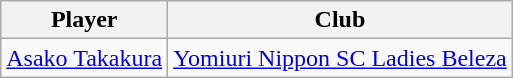<table class="wikitable">
<tr>
<th>Player</th>
<th>Club</th>
</tr>
<tr>
<td> <a href='#'>Asako Takakura</a></td>
<td><a href='#'>Yomiuri Nippon SC Ladies Beleza</a></td>
</tr>
</table>
